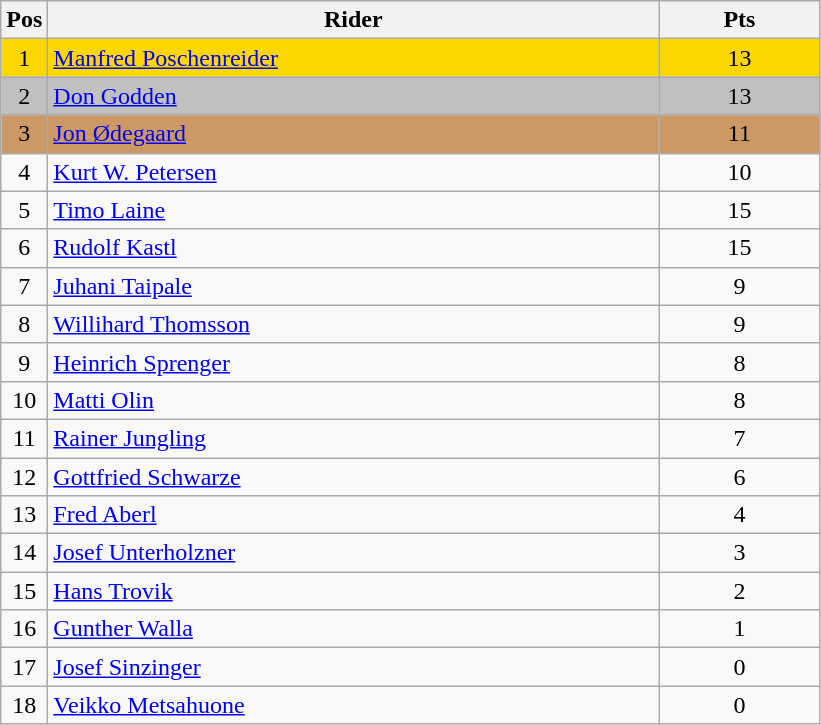<table class="wikitable" style="font-size: 100%">
<tr>
<th width=20>Pos</th>
<th width=400>Rider</th>
<th width=100>Pts</th>
</tr>
<tr align=center style="background-color: gold;">
<td>1</td>
<td align="left"> <a href='#'>Manfred Poschenreider</a></td>
<td>13</td>
</tr>
<tr align=center style="background-color: silver;">
<td>2</td>
<td align="left"> <a href='#'>Don Godden</a></td>
<td>13</td>
</tr>
<tr align=center style="background-color: #cc9966;">
<td>3</td>
<td align="left"> <a href='#'>Jon Ødegaard</a></td>
<td>11</td>
</tr>
<tr align=center>
<td>4</td>
<td align="left"> <a href='#'>Kurt W. Petersen</a></td>
<td>10</td>
</tr>
<tr align=center>
<td>5</td>
<td align="left"> <a href='#'>Timo Laine</a></td>
<td>15</td>
</tr>
<tr align=center>
<td>6</td>
<td align="left"> <a href='#'>Rudolf Kastl</a></td>
<td>15</td>
</tr>
<tr align=center>
<td>7</td>
<td align="left"> <a href='#'>Juhani Taipale</a></td>
<td>9</td>
</tr>
<tr align=center>
<td>8</td>
<td align="left"> <a href='#'>Willihard Thomsson</a></td>
<td>9</td>
</tr>
<tr align=center>
<td>9</td>
<td align="left"> <a href='#'>Heinrich Sprenger</a></td>
<td>8</td>
</tr>
<tr align=center>
<td>10</td>
<td align="left"> <a href='#'>Matti Olin</a></td>
<td>8</td>
</tr>
<tr align=center>
<td>11</td>
<td align="left"> <a href='#'>Rainer Jungling</a></td>
<td>7</td>
</tr>
<tr align=center>
<td>12</td>
<td align="left"> <a href='#'>Gottfried Schwarze</a></td>
<td>6</td>
</tr>
<tr align=center>
<td>13</td>
<td align="left"> <a href='#'>Fred Aberl</a></td>
<td>4</td>
</tr>
<tr align=center>
<td>14</td>
<td align="left"> <a href='#'>Josef Unterholzner </a></td>
<td>3</td>
</tr>
<tr align=center>
<td>15</td>
<td align="left"> <a href='#'>Hans Trovik</a></td>
<td>2</td>
</tr>
<tr align=center>
<td>16</td>
<td align="left"> <a href='#'>Gunther Walla</a></td>
<td>1</td>
</tr>
<tr align=center>
<td>17</td>
<td align="left"> <a href='#'>Josef Sinzinger</a></td>
<td>0</td>
</tr>
<tr align=center>
<td>18</td>
<td align="left"> <a href='#'>Veikko Metsahuone</a></td>
<td>0</td>
</tr>
</table>
